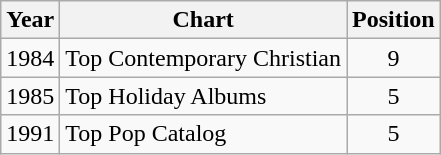<table class="wikitable">
<tr>
<th>Year</th>
<th>Chart</th>
<th>Position</th>
</tr>
<tr>
<td>1984</td>
<td>Top Contemporary Christian</td>
<td align="center">9</td>
</tr>
<tr>
<td>1985</td>
<td>Top Holiday Albums</td>
<td align="center">5</td>
</tr>
<tr>
<td>1991</td>
<td>Top Pop Catalog</td>
<td align="center">5</td>
</tr>
</table>
